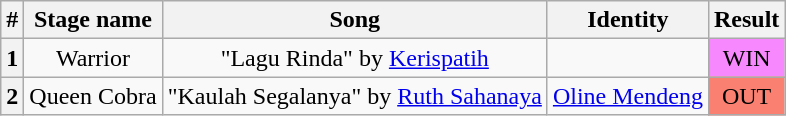<table class="wikitable plainrowheaders" style="text-align: center;">
<tr>
<th>#</th>
<th>Stage name</th>
<th>Song</th>
<th>Identity</th>
<th>Result</th>
</tr>
<tr>
<th>1</th>
<td>Warrior</td>
<td>"Lagu Rinda" by <a href='#'>Kerispatih</a></td>
<td></td>
<td bgcolor="F888FD">WIN</td>
</tr>
<tr>
<th>2</th>
<td>Queen Cobra</td>
<td>"Kaulah Segalanya" by <a href='#'>Ruth Sahanaya</a></td>
<td><a href='#'>Oline Mendeng</a></td>
<td bgcolor="salmon">OUT</td>
</tr>
</table>
